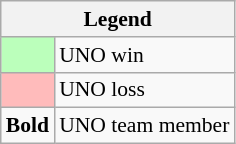<table class="wikitable" style="font-size:90%">
<tr>
<th colspan="2">Legend</th>
</tr>
<tr>
<td bgcolor="#bbffbb"> </td>
<td>UNO win</td>
</tr>
<tr>
<td bgcolor="#ffbbbb"> </td>
<td>UNO loss</td>
</tr>
<tr>
<td><strong>Bold</strong></td>
<td>UNO team member</td>
</tr>
</table>
